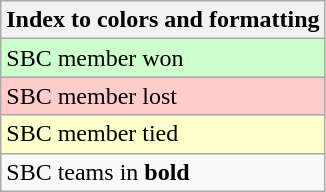<table class="wikitable">
<tr>
<th>Index to colors and formatting</th>
</tr>
<tr style="background:#cfc;">
<td>SBC member won</td>
</tr>
<tr style="background:#fcc;">
<td>SBC member lost</td>
</tr>
<tr style="background:#ffc;">
<td>SBC member tied</td>
</tr>
<tr>
<td>SBC teams in <strong>bold</strong></td>
</tr>
</table>
